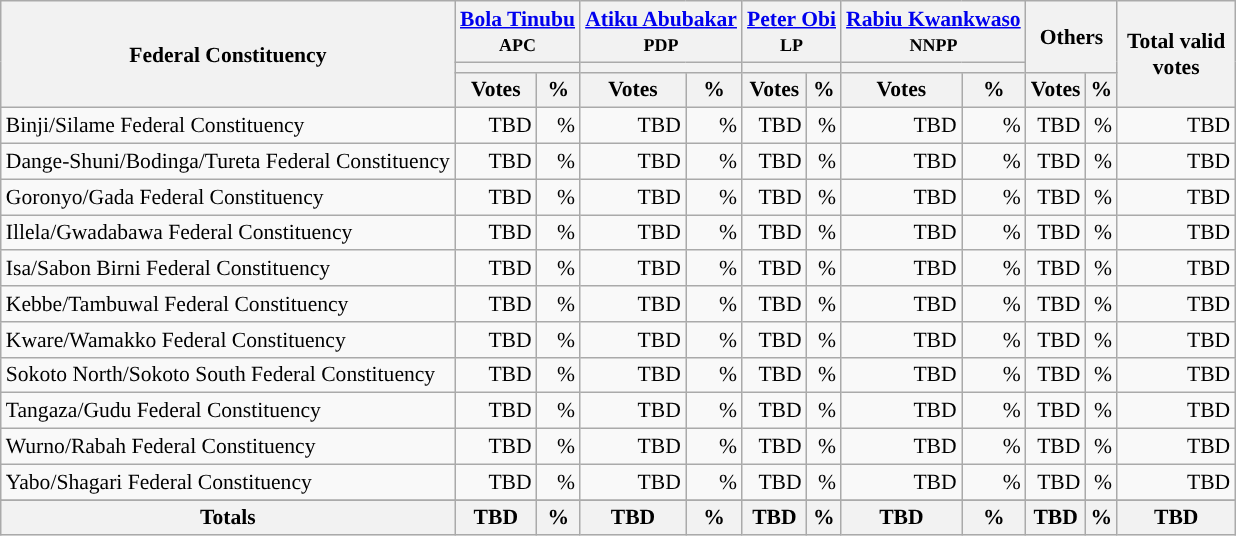<table class="wikitable sortable" style="text-align:right; font-size:90%">
<tr>
<th rowspan="3" style="max-width:7.5em;">Federal Constituency</th>
<th colspan="2"><a href='#'>Bola Tinubu</a><br><small>APC</small></th>
<th colspan="2"><a href='#'>Atiku Abubakar</a><br><small>PDP</small></th>
<th colspan="2"><a href='#'>Peter Obi</a><br><small>LP</small></th>
<th colspan="2"><a href='#'>Rabiu Kwankwaso</a><br><small>NNPP</small></th>
<th colspan="2" rowspan="2">Others</th>
<th rowspan="3" style="max-width:5em;">Total valid votes</th>
</tr>
<tr>
<th colspan=2 style="background-color:"></th>
<th colspan=2 style="background-color:"></th>
<th colspan=2 style="background-color:"></th>
<th colspan=2 style="background-color:"></th>
</tr>
<tr>
<th>Votes</th>
<th>%</th>
<th>Votes</th>
<th>%</th>
<th>Votes</th>
<th>%</th>
<th>Votes</th>
<th>%</th>
<th>Votes</th>
<th>%</th>
</tr>
<tr style="background-color:#">
<td style="text-align:left;">Binji/Silame Federal Constituency</td>
<td>TBD</td>
<td>%</td>
<td>TBD</td>
<td>%</td>
<td>TBD</td>
<td>%</td>
<td>TBD</td>
<td>%</td>
<td>TBD</td>
<td>%</td>
<td>TBD</td>
</tr>
<tr style="background-color:#">
<td style="text-align:left;">Dange-Shuni/Bodinga/Tureta Federal Constituency</td>
<td>TBD</td>
<td>%</td>
<td>TBD</td>
<td>%</td>
<td>TBD</td>
<td>%</td>
<td>TBD</td>
<td>%</td>
<td>TBD</td>
<td>%</td>
<td>TBD</td>
</tr>
<tr style="background-color:#">
<td style="text-align:left;">Goronyo/Gada Federal Constituency</td>
<td>TBD</td>
<td>%</td>
<td>TBD</td>
<td>%</td>
<td>TBD</td>
<td>%</td>
<td>TBD</td>
<td>%</td>
<td>TBD</td>
<td>%</td>
<td>TBD</td>
</tr>
<tr style="background-color:#">
<td style="text-align:left;">Illela/Gwadabawa Federal Constituency</td>
<td>TBD</td>
<td>%</td>
<td>TBD</td>
<td>%</td>
<td>TBD</td>
<td>%</td>
<td>TBD</td>
<td>%</td>
<td>TBD</td>
<td>%</td>
<td>TBD</td>
</tr>
<tr style="background-color:#">
<td style="text-align:left;">Isa/Sabon Birni Federal Constituency</td>
<td>TBD</td>
<td>%</td>
<td>TBD</td>
<td>%</td>
<td>TBD</td>
<td>%</td>
<td>TBD</td>
<td>%</td>
<td>TBD</td>
<td>%</td>
<td>TBD</td>
</tr>
<tr style="background-color:#">
<td style="text-align:left;">Kebbe/Tambuwal Federal Constituency</td>
<td>TBD</td>
<td>%</td>
<td>TBD</td>
<td>%</td>
<td>TBD</td>
<td>%</td>
<td>TBD</td>
<td>%</td>
<td>TBD</td>
<td>%</td>
<td>TBD</td>
</tr>
<tr style="background-color:#">
<td style="text-align:left;">Kware/Wamakko Federal Constituency</td>
<td>TBD</td>
<td>%</td>
<td>TBD</td>
<td>%</td>
<td>TBD</td>
<td>%</td>
<td>TBD</td>
<td>%</td>
<td>TBD</td>
<td>%</td>
<td>TBD</td>
</tr>
<tr style="background-color:#">
<td style="text-align:left;">Sokoto North/Sokoto South Federal Constituency</td>
<td>TBD</td>
<td>%</td>
<td>TBD</td>
<td>%</td>
<td>TBD</td>
<td>%</td>
<td>TBD</td>
<td>%</td>
<td>TBD</td>
<td>%</td>
<td>TBD</td>
</tr>
<tr style="background-color:#">
<td style="text-align:left;">Tangaza/Gudu Federal Constituency</td>
<td>TBD</td>
<td>%</td>
<td>TBD</td>
<td>%</td>
<td>TBD</td>
<td>%</td>
<td>TBD</td>
<td>%</td>
<td>TBD</td>
<td>%</td>
<td>TBD</td>
</tr>
<tr style="background-color:#">
<td style="text-align:left;">Wurno/Rabah Federal Constituency</td>
<td>TBD</td>
<td>%</td>
<td>TBD</td>
<td>%</td>
<td>TBD</td>
<td>%</td>
<td>TBD</td>
<td>%</td>
<td>TBD</td>
<td>%</td>
<td>TBD</td>
</tr>
<tr style="background-color:#">
<td style="text-align:left;">Yabo/Shagari Federal Constituency</td>
<td>TBD</td>
<td>%</td>
<td>TBD</td>
<td>%</td>
<td>TBD</td>
<td>%</td>
<td>TBD</td>
<td>%</td>
<td>TBD</td>
<td>%</td>
<td>TBD</td>
</tr>
<tr>
</tr>
<tr>
<th>Totals</th>
<th>TBD</th>
<th>%</th>
<th>TBD</th>
<th>%</th>
<th>TBD</th>
<th>%</th>
<th>TBD</th>
<th>%</th>
<th>TBD</th>
<th>%</th>
<th>TBD</th>
</tr>
</table>
